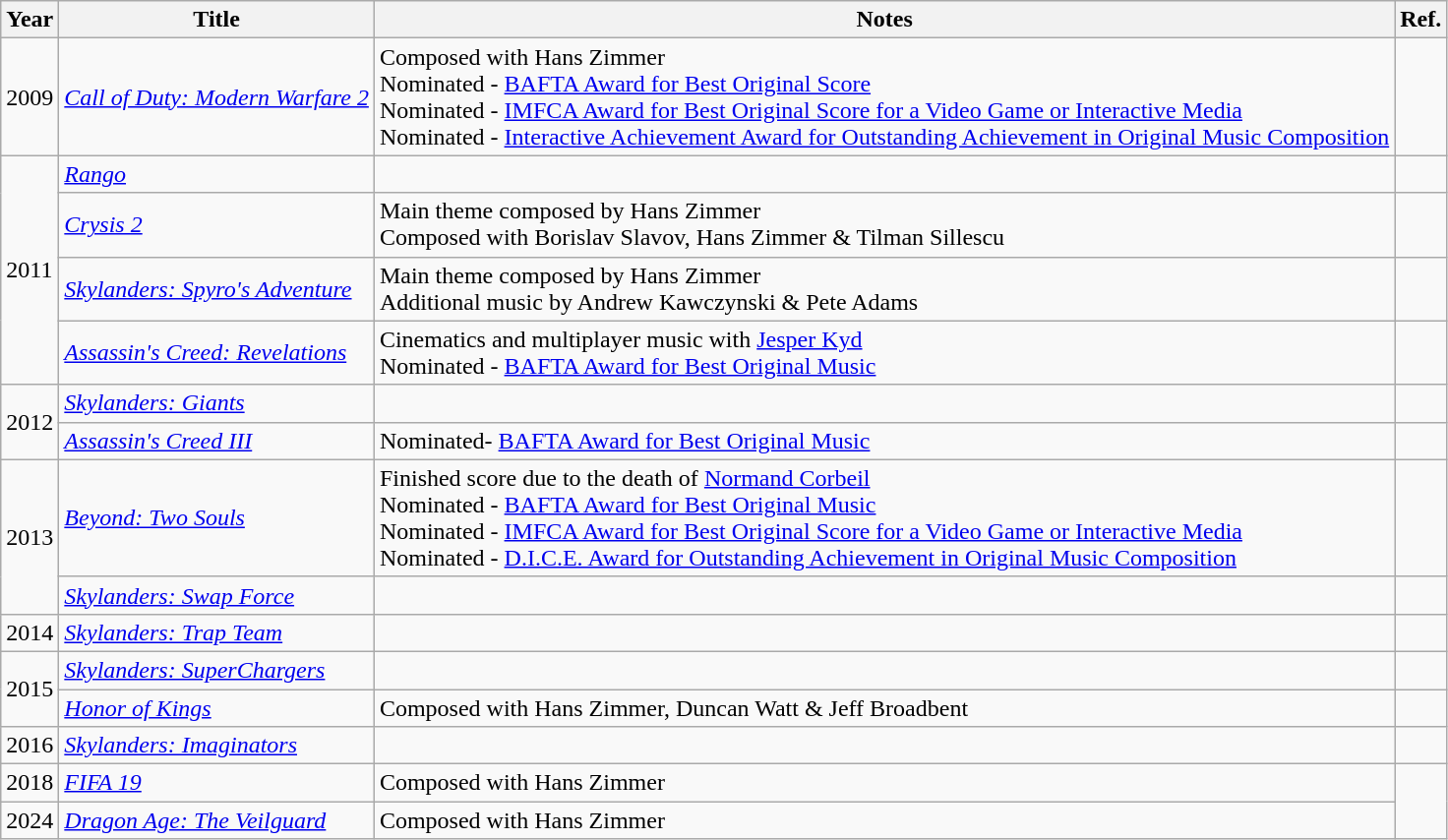<table class="wikitable sortable">
<tr>
<th>Year</th>
<th>Title</th>
<th>Notes</th>
<th>Ref.</th>
</tr>
<tr>
<td>2009</td>
<td><em><a href='#'>Call of Duty: Modern Warfare 2</a></em></td>
<td>Composed with Hans Zimmer<br>Nominated - <a href='#'>BAFTA Award for Best Original Score</a><br>Nominated - <a href='#'>IMFCA Award for Best Original Score for a Video Game or Interactive Media</a><br>Nominated - <a href='#'>Interactive Achievement Award for Outstanding Achievement in Original Music Composition</a></td>
<td></td>
</tr>
<tr>
<td rowspan="4">2011</td>
<td><em><a href='#'>Rango</a></em></td>
<td></td>
<td></td>
</tr>
<tr>
<td><em><a href='#'>Crysis 2</a></em></td>
<td>Main theme composed by Hans Zimmer<br>Composed with Borislav Slavov, Hans Zimmer & Tilman Sillescu</td>
<td></td>
</tr>
<tr>
<td><em><a href='#'>Skylanders: Spyro's Adventure</a></em></td>
<td>Main theme composed by Hans Zimmer<br>Additional music by Andrew Kawczynski & Pete Adams</td>
<td></td>
</tr>
<tr>
<td><em><a href='#'>Assassin's Creed: Revelations</a></em></td>
<td>Cinematics and multiplayer music with <a href='#'>Jesper Kyd</a><br>Nominated - <a href='#'>BAFTA Award for Best Original Music</a></td>
<td></td>
</tr>
<tr>
<td rowspan="2">2012</td>
<td><em><a href='#'>Skylanders: Giants</a></em></td>
<td></td>
<td></td>
</tr>
<tr>
<td><em><a href='#'>Assassin's Creed III</a></em></td>
<td>Nominated- <a href='#'>BAFTA Award for Best Original Music</a></td>
<td></td>
</tr>
<tr>
<td rowspan="2">2013</td>
<td><em><a href='#'>Beyond: Two Souls</a></em></td>
<td>Finished score due to the death of <a href='#'>Normand Corbeil</a><br>Nominated - <a href='#'>BAFTA Award for Best Original Music</a><br>Nominated - <a href='#'>IMFCA Award for Best Original Score for a Video Game or Interactive Media</a><br>Nominated - <a href='#'>D.I.C.E. Award for Outstanding Achievement in Original Music Composition</a></td>
<td></td>
</tr>
<tr>
<td><em><a href='#'>Skylanders: Swap Force</a></em></td>
<td></td>
<td></td>
</tr>
<tr>
<td>2014</td>
<td><em><a href='#'>Skylanders: Trap Team</a></em></td>
<td></td>
<td></td>
</tr>
<tr>
<td rowspan="2">2015</td>
<td><em><a href='#'>Skylanders: SuperChargers</a></em></td>
<td></td>
<td></td>
</tr>
<tr>
<td><em><a href='#'>Honor of Kings</a></em></td>
<td>Composed with Hans Zimmer, Duncan Watt & Jeff Broadbent</td>
<td></td>
</tr>
<tr>
<td>2016</td>
<td><em><a href='#'>Skylanders: Imaginators</a></em></td>
<td></td>
<td></td>
</tr>
<tr>
<td>2018</td>
<td><em><a href='#'>FIFA 19</a></em></td>
<td>Composed with Hans Zimmer</td>
</tr>
<tr>
<td>2024</td>
<td><em><a href='#'>Dragon Age: The Veilguard</a></em></td>
<td>Composed with Hans Zimmer</td>
</tr>
</table>
